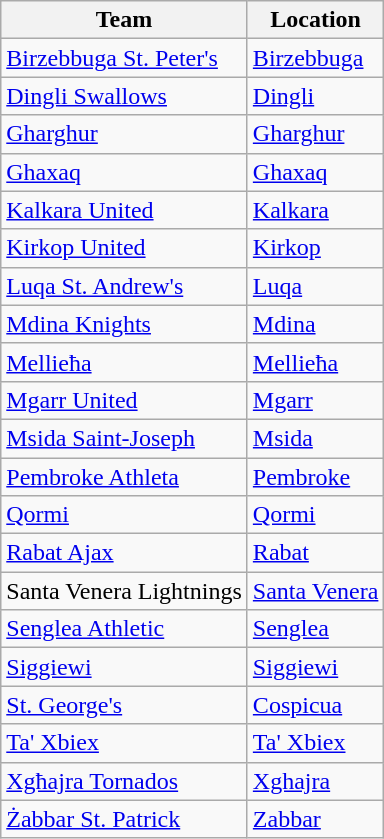<table class="wikitable sortable">
<tr>
<th>Team</th>
<th>Location</th>
</tr>
<tr>
<td><a href='#'>Birzebbuga St. Peter's</a></td>
<td><a href='#'>Birzebbuga</a></td>
</tr>
<tr>
<td><a href='#'>Dingli Swallows</a></td>
<td><a href='#'>Dingli</a></td>
</tr>
<tr>
<td><a href='#'>Gharghur</a></td>
<td><a href='#'>Gharghur</a></td>
</tr>
<tr>
<td><a href='#'>Ghaxaq</a></td>
<td><a href='#'>Ghaxaq</a></td>
</tr>
<tr>
<td><a href='#'>Kalkara United</a></td>
<td><a href='#'>Kalkara</a></td>
</tr>
<tr>
<td><a href='#'>Kirkop United</a></td>
<td><a href='#'>Kirkop</a></td>
</tr>
<tr>
<td><a href='#'>Luqa St. Andrew's</a></td>
<td><a href='#'>Luqa</a></td>
</tr>
<tr>
<td><a href='#'>Mdina Knights</a></td>
<td><a href='#'>Mdina</a></td>
</tr>
<tr>
<td><a href='#'>Mellieħa</a></td>
<td><a href='#'>Mellieħa</a></td>
</tr>
<tr>
<td><a href='#'>Mgarr United</a></td>
<td><a href='#'>Mgarr</a></td>
</tr>
<tr>
<td><a href='#'>Msida Saint-Joseph</a></td>
<td><a href='#'>Msida</a></td>
</tr>
<tr>
<td><a href='#'>Pembroke Athleta</a></td>
<td><a href='#'>Pembroke</a></td>
</tr>
<tr>
<td><a href='#'>Qormi</a></td>
<td><a href='#'>Qormi</a></td>
</tr>
<tr>
<td><a href='#'>Rabat Ajax</a></td>
<td><a href='#'>Rabat</a></td>
</tr>
<tr>
<td>Santa Venera Lightnings</td>
<td><a href='#'>Santa Venera</a></td>
</tr>
<tr>
<td><a href='#'>Senglea Athletic</a></td>
<td><a href='#'>Senglea</a></td>
</tr>
<tr>
<td><a href='#'>Siggiewi</a></td>
<td><a href='#'>Siggiewi</a></td>
</tr>
<tr>
<td><a href='#'>St. George's</a></td>
<td><a href='#'>Cospicua</a></td>
</tr>
<tr>
<td><a href='#'>Ta' Xbiex</a></td>
<td><a href='#'>Ta' Xbiex</a></td>
</tr>
<tr>
<td><a href='#'>Xgħajra Tornados</a></td>
<td><a href='#'>Xghajra</a></td>
</tr>
<tr>
<td><a href='#'>Żabbar St. Patrick</a></td>
<td><a href='#'>Zabbar</a></td>
</tr>
</table>
